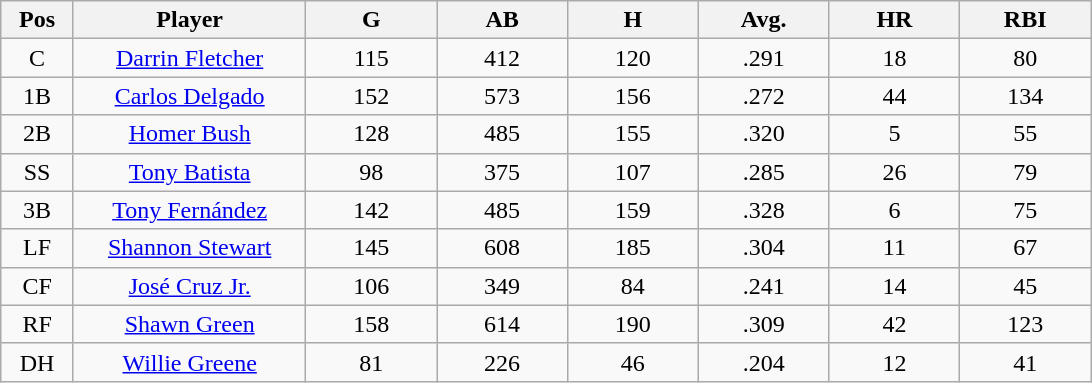<table class="wikitable sortable">
<tr>
<th bgcolor="#DDDDFF" width="5%">Pos</th>
<th bgcolor="#DDDDFF" width="16%">Player</th>
<th bgcolor="#DDDDFF" width="9%">G</th>
<th bgcolor="#DDDDFF" width="9%">AB</th>
<th bgcolor="#DDDDFF" width="9%">H</th>
<th bgcolor="#DDDDFF" width="9%">Avg.</th>
<th bgcolor="#DDDDFF" width="9%">HR</th>
<th bgcolor="#DDDDFF" width="9%">RBI</th>
</tr>
<tr align="center">
<td>C</td>
<td><a href='#'>Darrin Fletcher</a></td>
<td>115</td>
<td>412</td>
<td>120</td>
<td>.291</td>
<td>18</td>
<td>80</td>
</tr>
<tr align=center>
<td>1B</td>
<td><a href='#'>Carlos Delgado</a></td>
<td>152</td>
<td>573</td>
<td>156</td>
<td>.272</td>
<td>44</td>
<td>134</td>
</tr>
<tr align=center>
<td>2B</td>
<td><a href='#'>Homer Bush</a></td>
<td>128</td>
<td>485</td>
<td>155</td>
<td>.320</td>
<td>5</td>
<td>55</td>
</tr>
<tr align=center>
<td>SS</td>
<td><a href='#'>Tony Batista</a></td>
<td>98</td>
<td>375</td>
<td>107</td>
<td>.285</td>
<td>26</td>
<td>79</td>
</tr>
<tr align=center>
<td>3B</td>
<td><a href='#'>Tony Fernández</a></td>
<td>142</td>
<td>485</td>
<td>159</td>
<td>.328</td>
<td>6</td>
<td>75</td>
</tr>
<tr align=center>
<td>LF</td>
<td><a href='#'>Shannon Stewart</a></td>
<td>145</td>
<td>608</td>
<td>185</td>
<td>.304</td>
<td>11</td>
<td>67</td>
</tr>
<tr align=center>
<td>CF</td>
<td><a href='#'>José Cruz Jr.</a></td>
<td>106</td>
<td>349</td>
<td>84</td>
<td>.241</td>
<td>14</td>
<td>45</td>
</tr>
<tr align=center>
<td>RF</td>
<td><a href='#'>Shawn Green</a></td>
<td>158</td>
<td>614</td>
<td>190</td>
<td>.309</td>
<td>42</td>
<td>123</td>
</tr>
<tr align=center>
<td>DH</td>
<td><a href='#'>Willie Greene</a></td>
<td>81</td>
<td>226</td>
<td>46</td>
<td>.204</td>
<td>12</td>
<td>41</td>
</tr>
</table>
